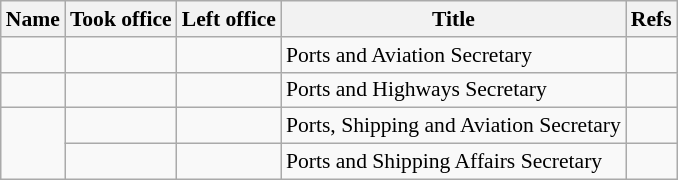<table class="wikitable plainrowheaders sortable" style="font-size:90%; text-align:left;">
<tr>
<th scope=col>Name</th>
<th scope=col>Took office</th>
<th scope=col>Left office</th>
<th scope=col>Title</th>
<th scope=col class=unsortable>Refs</th>
</tr>
<tr>
<td></td>
<td align=center></td>
<td align=center></td>
<td>Ports and Aviation Secretary</td>
<td align=center></td>
</tr>
<tr>
<td></td>
<td align=center></td>
<td align=center></td>
<td>Ports and Highways Secretary</td>
<td align=center></td>
</tr>
<tr>
<td rowspan=2></td>
<td align=center></td>
<td align=center></td>
<td>Ports, Shipping and Aviation Secretary</td>
<td align=center></td>
</tr>
<tr>
<td align=center></td>
<td align=center></td>
<td>Ports and Shipping Affairs Secretary</td>
<td align=center></td>
</tr>
</table>
